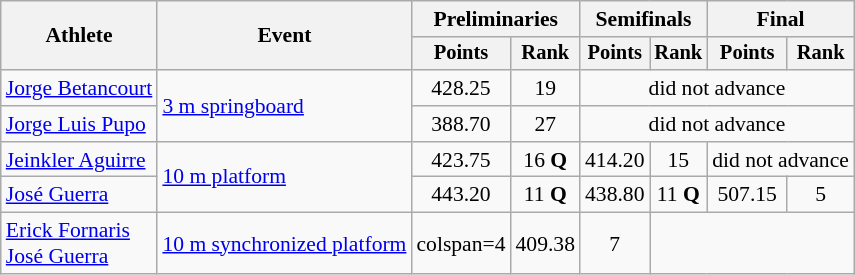<table class="wikitable" style="font-size:90%">
<tr>
<th rowspan="2">Athlete</th>
<th rowspan="2">Event</th>
<th colspan=2>Preliminaries</th>
<th colspan=2>Semifinals</th>
<th colspan=2>Final</th>
</tr>
<tr style="font-size:95%">
<th>Points</th>
<th>Rank</th>
<th>Points</th>
<th>Rank</th>
<th>Points</th>
<th>Rank</th>
</tr>
<tr align=center>
<td align=left><a href='#'>Jorge Betancourt</a></td>
<td align=left rowspan=2><a href='#'>3 m springboard</a></td>
<td>428.25</td>
<td>19</td>
<td colspan=4>did not advance</td>
</tr>
<tr align=center>
<td align=left><a href='#'>Jorge Luis Pupo</a></td>
<td>388.70</td>
<td>27</td>
<td colspan=4>did not advance</td>
</tr>
<tr align=center>
<td align=left><a href='#'>Jeinkler Aguirre</a></td>
<td align=left rowspan=2><a href='#'>10 m platform</a></td>
<td>423.75</td>
<td>16 <strong>Q</strong></td>
<td>414.20</td>
<td>15</td>
<td colspan=2>did not advance</td>
</tr>
<tr align=center>
<td align=left><a href='#'>José Guerra</a></td>
<td>443.20</td>
<td>11 <strong>Q</strong></td>
<td>438.80</td>
<td>11 <strong>Q</strong></td>
<td>507.15</td>
<td>5</td>
</tr>
<tr align=center>
<td align=left><a href='#'>Erick Fornaris</a><br><a href='#'>José Guerra</a></td>
<td align=left><a href='#'>10 m synchronized platform</a></td>
<td>colspan=4 </td>
<td>409.38</td>
<td>7</td>
</tr>
</table>
